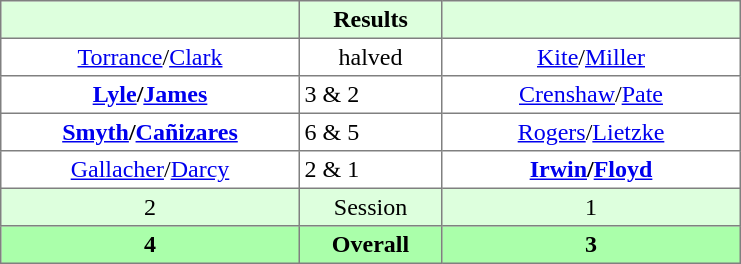<table border="1" cellpadding="3" style="border-collapse:collapse; text-align:center;">
<tr style="background:#dfd;">
<th style="width:12em;"></th>
<th style="width:5.5em;">Results</th>
<th style="width:12em;"></th>
</tr>
<tr>
<td><a href='#'>Torrance</a>/<a href='#'>Clark</a></td>
<td>halved</td>
<td><a href='#'>Kite</a>/<a href='#'>Miller</a></td>
</tr>
<tr>
<td><strong><a href='#'>Lyle</a>/<a href='#'>James</a></strong></td>
<td align=left> 3 & 2</td>
<td><a href='#'>Crenshaw</a>/<a href='#'>Pate</a></td>
</tr>
<tr>
<td><strong><a href='#'>Smyth</a>/<a href='#'>Cañizares</a></strong></td>
<td align=left> 6 & 5</td>
<td><a href='#'>Rogers</a>/<a href='#'>Lietzke</a></td>
</tr>
<tr>
<td><a href='#'>Gallacher</a>/<a href='#'>Darcy</a></td>
<td align=left> 2 & 1</td>
<td><strong><a href='#'>Irwin</a>/<a href='#'>Floyd</a></strong></td>
</tr>
<tr style="background:#dfd;">
<td>2</td>
<td>Session</td>
<td>1</td>
</tr>
<tr style="background:#afa;">
<th>4</th>
<th>Overall</th>
<th>3</th>
</tr>
</table>
